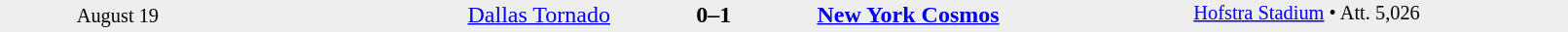<table style="width: 85%; background: #eeeeee;" cellspacing="0">
<tr>
<td style=font-size:85% align=center rowspan=3 width=15%>August 19</td>
<td width=24% align=right><a href='#'>Dallas Tornado</a></td>
<td align=center width=13%><strong>0–1</strong></td>
<td width=24%><strong><a href='#'>New York Cosmos</a></strong></td>
<td style=font-size:85% rowspan=3 valign=top><a href='#'>Hofstra Stadium</a> • Att. 5,026</td>
</tr>
<tr style=font-size:85%>
<td align=right valign=top></td>
<td valign=top></td>
<td align=left valign=top></td>
</tr>
</table>
